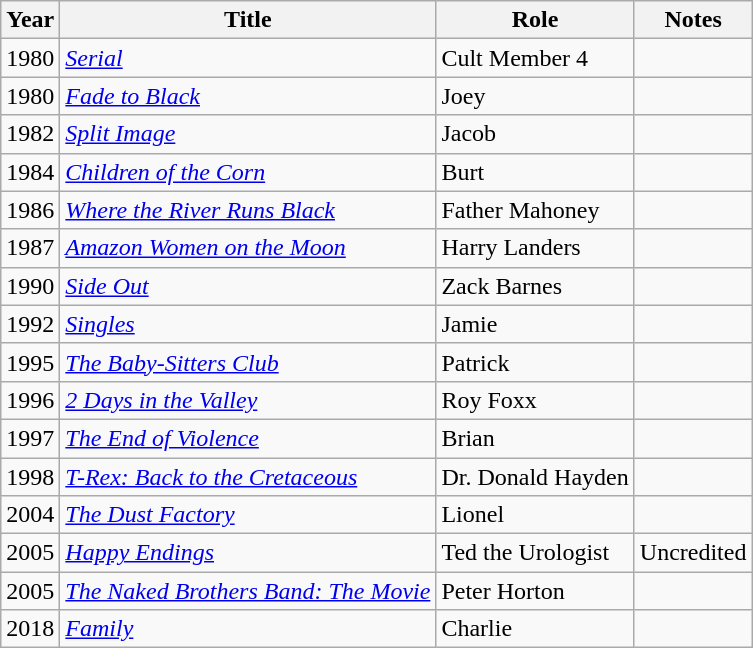<table class="wikitable sortable">
<tr>
<th>Year</th>
<th>Title</th>
<th>Role</th>
<th>Notes</th>
</tr>
<tr>
<td>1980</td>
<td><a href='#'><em>Serial</em></a></td>
<td>Cult Member 4</td>
<td></td>
</tr>
<tr>
<td>1980</td>
<td><a href='#'><em>Fade to Black</em></a></td>
<td>Joey</td>
<td></td>
</tr>
<tr>
<td>1982</td>
<td><a href='#'><em>Split Image</em></a></td>
<td>Jacob</td>
<td></td>
</tr>
<tr>
<td>1984</td>
<td><a href='#'><em>Children of the Corn</em></a></td>
<td>Burt</td>
<td></td>
</tr>
<tr>
<td>1986</td>
<td><em><a href='#'>Where the River Runs Black</a></em></td>
<td>Father Mahoney</td>
<td></td>
</tr>
<tr>
<td>1987</td>
<td><em><a href='#'>Amazon Women on the Moon</a></em></td>
<td>Harry Landers</td>
<td></td>
</tr>
<tr>
<td>1990</td>
<td><em><a href='#'>Side Out</a></em></td>
<td>Zack Barnes</td>
<td></td>
</tr>
<tr>
<td>1992</td>
<td><a href='#'><em>Singles</em></a></td>
<td>Jamie</td>
<td></td>
</tr>
<tr>
<td>1995</td>
<td><a href='#'><em>The Baby-Sitters Club</em></a></td>
<td>Patrick</td>
<td></td>
</tr>
<tr>
<td>1996</td>
<td><em><a href='#'>2 Days in the Valley</a></em></td>
<td>Roy Foxx</td>
<td></td>
</tr>
<tr>
<td>1997</td>
<td><em><a href='#'>The End of Violence</a></em></td>
<td>Brian</td>
<td></td>
</tr>
<tr>
<td>1998</td>
<td><em><a href='#'>T-Rex: Back to the Cretaceous</a></em></td>
<td>Dr. Donald Hayden</td>
<td></td>
</tr>
<tr>
<td>2004</td>
<td><em><a href='#'>The Dust Factory</a></em></td>
<td>Lionel</td>
<td></td>
</tr>
<tr>
<td>2005</td>
<td><a href='#'><em>Happy Endings</em></a></td>
<td>Ted the Urologist</td>
<td>Uncredited</td>
</tr>
<tr>
<td>2005</td>
<td><em><a href='#'>The Naked Brothers Band: The Movie</a></em></td>
<td>Peter Horton</td>
<td></td>
</tr>
<tr>
<td>2018</td>
<td><a href='#'><em>Family</em></a></td>
<td>Charlie</td>
<td></td>
</tr>
</table>
